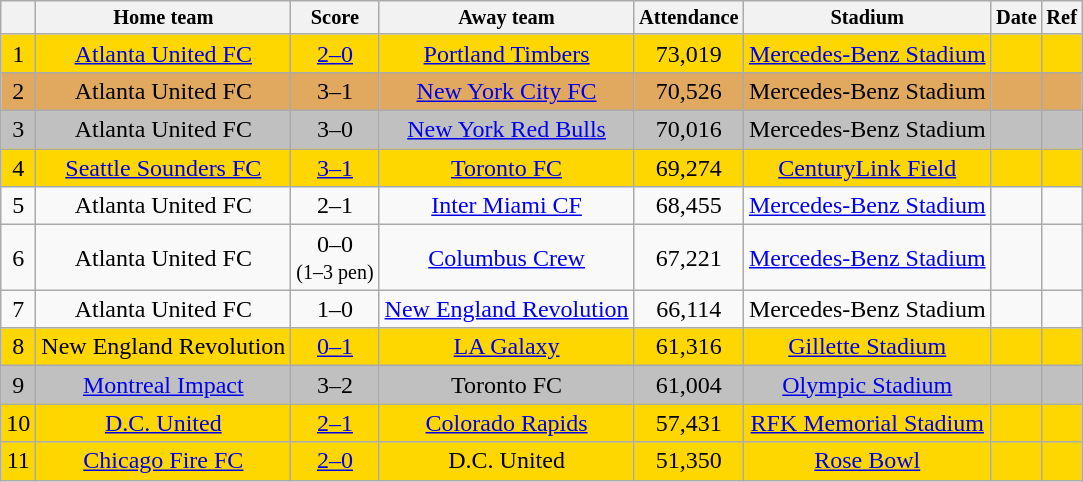<table class="wikitable sortable" style="text-align:center">
<tr>
<th style=font-size:85%></th>
<th style=font-size:85%>Home team</th>
<th style=font-size:85% class=unsortable>Score</th>
<th style=font-size:85%>Away team</th>
<th style=font-size:85%>Attendance</th>
<th style=font-size:85%>Stadium</th>
<th style=font-size:85%>Date</th>
<th style=font-size:85% class=unsortable>Ref</th>
</tr>
<tr style="background: gold">
<td>1</td>
<td><a href='#'>Atlanta United FC</a></td>
<td><a href='#'>2–0</a></td>
<td><a href='#'>Portland Timbers</a></td>
<td>73,019</td>
<td><a href='#'>Mercedes-Benz Stadium</a></td>
<td></td>
<td></td>
</tr>
<tr style="background: #E1A95F">
<td>2</td>
<td>Atlanta United FC</td>
<td>3–1</td>
<td><a href='#'>New York City FC</a></td>
<td>70,526</td>
<td>Mercedes-Benz Stadium</td>
<td></td>
<td></td>
</tr>
<tr style="background: silver">
<td>3</td>
<td>Atlanta United FC</td>
<td>3–0</td>
<td><a href='#'>New York Red Bulls</a></td>
<td>70,016</td>
<td>Mercedes-Benz Stadium</td>
<td></td>
<td></td>
</tr>
<tr style="background: gold">
<td>4</td>
<td><a href='#'>Seattle Sounders FC</a></td>
<td><a href='#'>3–1</a></td>
<td><a href='#'>Toronto FC</a></td>
<td>69,274</td>
<td><a href='#'>CenturyLink Field</a></td>
<td></td>
<td></td>
</tr>
<tr>
<td>5</td>
<td>Atlanta United FC</td>
<td>2–1</td>
<td><a href='#'>Inter Miami CF</a></td>
<td>68,455</td>
<td><a href='#'>Mercedes-Benz Stadium</a></td>
<td></td>
<td></td>
</tr>
<tr>
<td>6</td>
<td>Atlanta United FC</td>
<td>0–0<br><small>(1–3 pen)</small></td>
<td><a href='#'>Columbus Crew</a></td>
<td>67,221</td>
<td><a href='#'>Mercedes-Benz Stadium</a></td>
<td></td>
<td></td>
</tr>
<tr>
<td>7</td>
<td>Atlanta United FC</td>
<td>1–0</td>
<td><a href='#'>New England Revolution</a></td>
<td>66,114</td>
<td>Mercedes-Benz Stadium</td>
<td></td>
<td></td>
</tr>
<tr style="background: gold">
<td>8</td>
<td>New England Revolution</td>
<td><a href='#'>0–1</a></td>
<td><a href='#'>LA Galaxy</a></td>
<td>61,316</td>
<td><a href='#'>Gillette Stadium</a></td>
<td></td>
<td></td>
</tr>
<tr style="background: silver">
<td>9</td>
<td><a href='#'>Montreal Impact</a></td>
<td>3–2</td>
<td>Toronto FC</td>
<td>61,004</td>
<td><a href='#'>Olympic Stadium</a></td>
<td></td>
<td></td>
</tr>
<tr style="background: gold">
<td>10</td>
<td><a href='#'>D.C. United</a></td>
<td><a href='#'>2–1</a></td>
<td><a href='#'>Colorado Rapids</a></td>
<td>57,431</td>
<td><a href='#'>RFK Memorial Stadium</a></td>
<td></td>
<td></td>
</tr>
<tr style="background: gold">
<td>11</td>
<td><a href='#'>Chicago Fire FC</a></td>
<td><a href='#'>2–0</a></td>
<td>D.C. United</td>
<td>51,350</td>
<td><a href='#'>Rose Bowl</a></td>
<td></td>
<td></td>
</tr>
</table>
